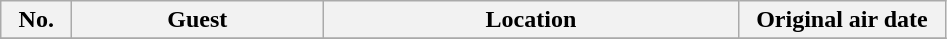<table class="wikitable plainrowheaders">
<tr>
<th width="40px">No.</th>
<th width="160px">Guest</th>
<th width="270px">Location</th>
<th width="130px">Original air date</th>
</tr>
<tr>
</tr>
</table>
